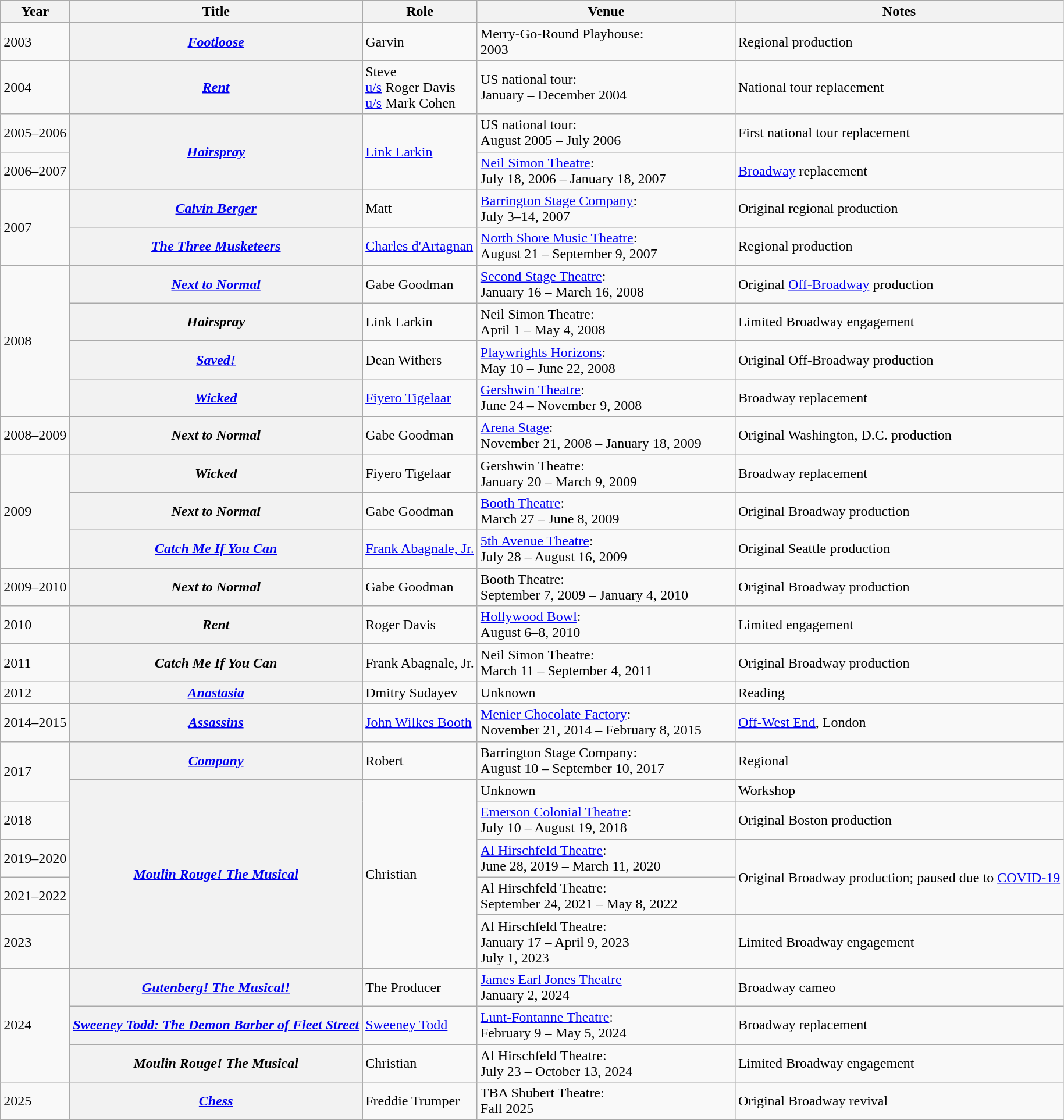<table class="wikitable plainrowheaders sortable">
<tr>
<th scope="col">Year</th>
<th scope="col">Title</th>
<th scope="col">Role</th>
<th scope="col" style="width:18em" class="unsortable">Venue</th>
<th scope="col" class="unsortable">Notes</th>
</tr>
<tr>
<td>2003</td>
<th scope="row"><em><a href='#'>Footloose</a></em></th>
<td>Garvin</td>
<td>Merry-Go-Round Playhouse:<br>2003</td>
<td>Regional production</td>
</tr>
<tr>
<td>2004</td>
<th scope="row"><em><a href='#'>Rent</a></em></th>
<td>Steve <br><a href='#'>u/s</a> Roger Davis<br><a href='#'>u/s</a> Mark Cohen</td>
<td>US national tour:<br>January – December 2004</td>
<td>National tour replacement</td>
</tr>
<tr>
<td>2005–2006</td>
<th scope="row" rowspan="2"><em><a href='#'>Hairspray</a></em></th>
<td rowspan="2"><a href='#'>Link Larkin</a></td>
<td>US national tour:<br>August 2005 – July 2006</td>
<td>First national tour replacement</td>
</tr>
<tr>
<td>2006–2007</td>
<td><a href='#'>Neil Simon Theatre</a>:<br>July 18, 2006 – January 18, 2007</td>
<td><a href='#'>Broadway</a> replacement</td>
</tr>
<tr>
<td rowspan=2>2007</td>
<th scope="row"><em><a href='#'>Calvin Berger</a></em></th>
<td>Matt</td>
<td><a href='#'>Barrington Stage Company</a>:<br>July 3–14, 2007</td>
<td>Original regional production</td>
</tr>
<tr>
<th scope="row"><em><a href='#'>The Three Musketeers</a></em></th>
<td><a href='#'>Charles d'Artagnan</a></td>
<td><a href='#'>North Shore Music Theatre</a>:<br>August 21 – September 9, 2007</td>
<td>Regional production</td>
</tr>
<tr>
<td rowspan="4">2008</td>
<th scope="row"><em><a href='#'>Next to Normal</a></em></th>
<td>Gabe Goodman</td>
<td><a href='#'>Second Stage Theatre</a>:<br>January 16 – March 16, 2008</td>
<td>Original <a href='#'>Off-Broadway</a> production</td>
</tr>
<tr>
<th scope="row"><em>Hairspray</em></th>
<td>Link Larkin</td>
<td>Neil Simon Theatre:<br>April 1 – May 4, 2008</td>
<td>Limited Broadway engagement</td>
</tr>
<tr>
<th scope="row"><em><a href='#'>Saved!</a></em></th>
<td>Dean Withers</td>
<td><a href='#'>Playwrights Horizons</a>:<br>May 10 – June 22, 2008</td>
<td>Original Off-Broadway production</td>
</tr>
<tr>
<th scope="row"><em><a href='#'>Wicked</a></em></th>
<td><a href='#'>Fiyero Tigelaar</a></td>
<td><a href='#'>Gershwin Theatre</a>:<br>June 24 – November 9, 2008</td>
<td>Broadway replacement</td>
</tr>
<tr>
<td>2008–2009</td>
<th scope="row"><em>Next to Normal</em></th>
<td>Gabe Goodman</td>
<td><a href='#'>Arena Stage</a>:<br>November 21, 2008 – January 18, 2009</td>
<td>Original Washington, D.C. production</td>
</tr>
<tr>
<td rowspan=3>2009</td>
<th scope="row"><em>Wicked</em></th>
<td>Fiyero Tigelaar</td>
<td>Gershwin Theatre:<br>January 20 – March 9, 2009</td>
<td>Broadway replacement</td>
</tr>
<tr>
<th scope="row"><em>Next to Normal</em></th>
<td>Gabe Goodman</td>
<td><a href='#'>Booth Theatre</a>:<br>March 27 – June 8, 2009</td>
<td>Original Broadway production</td>
</tr>
<tr>
<th scope="row"><em><a href='#'>Catch Me If You Can</a></em></th>
<td><a href='#'>Frank Abagnale, Jr.</a></td>
<td><a href='#'>5th Avenue Theatre</a>:<br>July 28 – August 16, 2009</td>
<td>Original Seattle production</td>
</tr>
<tr>
<td>2009–2010</td>
<th scope="row"><em>Next to Normal</em></th>
<td>Gabe Goodman</td>
<td>Booth Theatre:<br>September 7, 2009 – January 4, 2010</td>
<td>Original Broadway production</td>
</tr>
<tr>
<td>2010</td>
<th scope="row"><em>Rent</em></th>
<td>Roger Davis</td>
<td><a href='#'>Hollywood Bowl</a>:<br>August 6–8, 2010</td>
<td>Limited engagement</td>
</tr>
<tr>
<td>2011</td>
<th scope="row"><em>Catch Me If You Can</em></th>
<td>Frank Abagnale, Jr.</td>
<td>Neil Simon Theatre:<br>March 11 – September 4, 2011</td>
<td>Original Broadway production</td>
</tr>
<tr>
<td>2012</td>
<th scope="row"><em><a href='#'>Anastasia</a></em></th>
<td>Dmitry Sudayev</td>
<td>Unknown</td>
<td>Reading</td>
</tr>
<tr>
<td>2014–2015</td>
<th scope="row"><em><a href='#'>Assassins</a></em></th>
<td><a href='#'>John Wilkes Booth</a></td>
<td><a href='#'>Menier Chocolate Factory</a>:<br>November 21, 2014  – February 8, 2015</td>
<td><a href='#'>Off-West End</a>, London</td>
</tr>
<tr>
<td rowspan=2>2017</td>
<th scope="row"><em><a href='#'>Company</a></em></th>
<td>Robert</td>
<td>Barrington Stage Company:<br>August 10 – September 10, 2017</td>
<td>Regional</td>
</tr>
<tr>
<th scope="row" rowspan="5"><em><a href='#'>Moulin Rouge! The Musical</a></em></th>
<td rowspan="5">Christian</td>
<td>Unknown</td>
<td>Workshop</td>
</tr>
<tr>
<td>2018</td>
<td><a href='#'>Emerson Colonial Theatre</a>:<br>July 10 – August 19, 2018</td>
<td>Original Boston production</td>
</tr>
<tr>
<td>2019–2020</td>
<td><a href='#'>Al Hirschfeld Theatre</a>:<br>June 28, 2019 – March 11, 2020</td>
<td rowspan=2>Original Broadway production; paused due to <a href='#'>COVID-19</a></td>
</tr>
<tr>
<td>2021–2022</td>
<td>Al Hirschfeld Theatre:<br>September 24, 2021 – May 8, 2022</td>
</tr>
<tr>
<td>2023</td>
<td>Al Hirschfeld Theatre:<br>January 17 – April 9, 2023<br>July 1, 2023</td>
<td>Limited Broadway engagement</td>
</tr>
<tr>
<td rowspan=3>2024</td>
<th scope="row"><em><a href='#'>Gutenberg! The Musical!</a></em></th>
<td>The Producer</td>
<td><a href='#'>James Earl Jones Theatre</a><br>January 2, 2024</td>
<td>Broadway cameo</td>
</tr>
<tr>
<th scope="row"><em><a href='#'>Sweeney Todd: The Demon Barber of Fleet Street</a></em></th>
<td><a href='#'>Sweeney Todd</a></td>
<td><a href='#'>Lunt-Fontanne Theatre</a>:<br>February 9 – May 5, 2024</td>
<td>Broadway replacement</td>
</tr>
<tr>
<th scope="row"><em>Moulin Rouge! The Musical</em></th>
<td>Christian</td>
<td>Al Hirschfeld Theatre:<br>July 23 – October 13, 2024</td>
<td>Limited Broadway engagement</td>
</tr>
<tr>
<td>2025</td>
<th scope="row"><em><a href='#'>Chess</a></em></th>
<td>Freddie Trumper</td>
<td>TBA Shubert Theatre:<br> Fall 2025</td>
<td>Original Broadway revival</td>
</tr>
<tr>
</tr>
</table>
